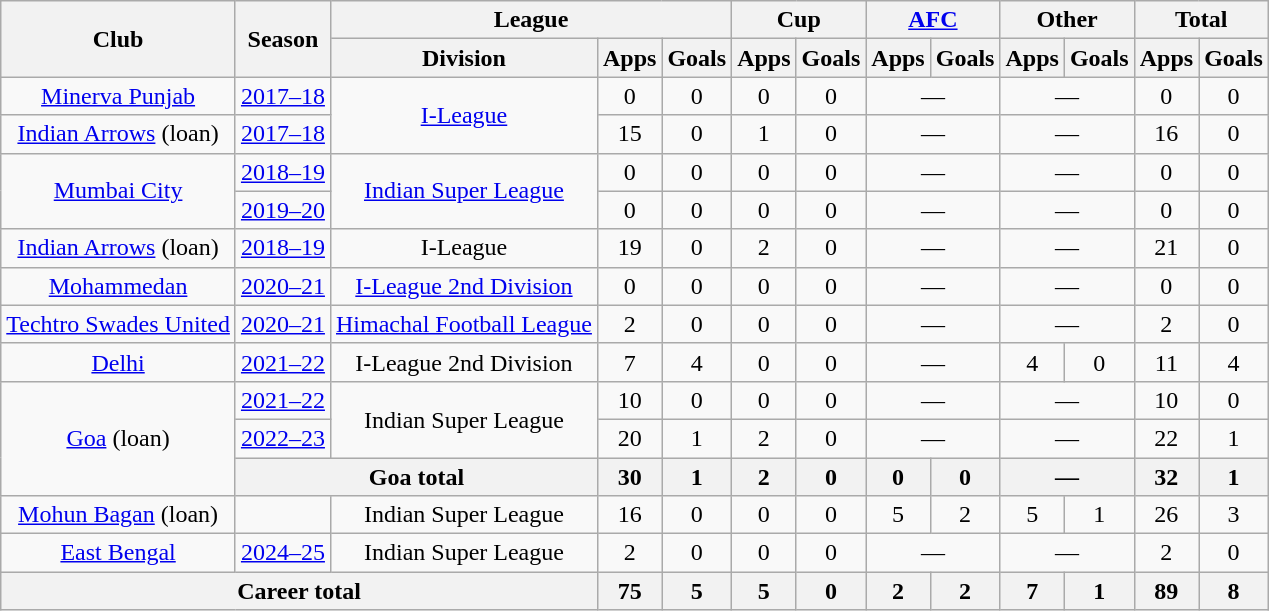<table class="wikitable" style="text-align: center;">
<tr>
<th rowspan="2">Club</th>
<th rowspan="2">Season</th>
<th colspan="3">League</th>
<th colspan="2">Cup</th>
<th colspan="2"><a href='#'>AFC</a></th>
<th colspan="2">Other</th>
<th colspan="2">Total</th>
</tr>
<tr>
<th>Division</th>
<th>Apps</th>
<th>Goals</th>
<th>Apps</th>
<th>Goals</th>
<th>Apps</th>
<th>Goals</th>
<th>Apps</th>
<th>Goals</th>
<th>Apps</th>
<th>Goals</th>
</tr>
<tr>
<td><a href='#'>Minerva Punjab</a></td>
<td><a href='#'>2017–18</a></td>
<td rowspan="2"><a href='#'>I-League</a></td>
<td>0</td>
<td>0</td>
<td>0</td>
<td>0</td>
<td colspan="2">—</td>
<td colspan="2">—</td>
<td>0</td>
<td>0</td>
</tr>
<tr>
<td><a href='#'>Indian Arrows</a> (loan)</td>
<td><a href='#'>2017–18</a></td>
<td>15</td>
<td>0</td>
<td>1</td>
<td>0</td>
<td colspan="2">—</td>
<td colspan="2">—</td>
<td>16</td>
<td>0</td>
</tr>
<tr>
<td rowspan="2"><a href='#'>Mumbai City</a></td>
<td><a href='#'>2018–19</a></td>
<td rowspan="2"><a href='#'>Indian Super League</a></td>
<td>0</td>
<td>0</td>
<td>0</td>
<td>0</td>
<td colspan=2>—</td>
<td colspan="2">—</td>
<td>0</td>
<td>0</td>
</tr>
<tr>
<td><a href='#'>2019–20</a></td>
<td>0</td>
<td>0</td>
<td>0</td>
<td>0</td>
<td colspan="2">—</td>
<td colspan="2">—</td>
<td>0</td>
<td>0</td>
</tr>
<tr>
<td rowspan="1"><a href='#'>Indian Arrows</a> (loan)</td>
<td><a href='#'>2018–19</a></td>
<td rowspan="1">I-League</td>
<td>19</td>
<td>0</td>
<td>2</td>
<td>0</td>
<td colspan="2">—</td>
<td colspan="2">—</td>
<td>21</td>
<td>0</td>
</tr>
<tr>
<td rowspan="1"><a href='#'>Mohammedan</a></td>
<td><a href='#'>2020–21</a></td>
<td rowapan="1"><a href='#'>I-League 2nd Division</a></td>
<td>0</td>
<td>0</td>
<td>0</td>
<td>0</td>
<td colspan="2">—</td>
<td colspan="2">—</td>
<td>0</td>
<td>0</td>
</tr>
<tr>
<td><a href='#'>Techtro Swades United</a></td>
<td><a href='#'>2020–21</a></td>
<td rowspan="1"><a href='#'>Himachal Football League</a></td>
<td>2</td>
<td>0</td>
<td>0</td>
<td>0</td>
<td colspan="2">—</td>
<td colspan="2">—</td>
<td>2</td>
<td>0</td>
</tr>
<tr>
<td><a href='#'>Delhi</a></td>
<td><a href='#'>2021–22</a></td>
<td>I-League 2nd Division</td>
<td>7</td>
<td>4</td>
<td>0</td>
<td>0</td>
<td colspan="2">—</td>
<td>4</td>
<td>0</td>
<td>11</td>
<td>4</td>
</tr>
<tr>
<td rowspan="3"><a href='#'>Goa</a> (loan)</td>
<td><a href='#'>2021–22</a></td>
<td rowspan="2">Indian Super League</td>
<td>10</td>
<td>0</td>
<td>0</td>
<td>0</td>
<td colspan="2">—</td>
<td colspan="2">—</td>
<td>10</td>
<td>0</td>
</tr>
<tr>
<td><a href='#'>2022–23</a></td>
<td>20</td>
<td>1</td>
<td>2</td>
<td>0</td>
<td colspan="2">—</td>
<td colspan="2">—</td>
<td>22</td>
<td>1</td>
</tr>
<tr>
<th colspan="2">Goa total</th>
<th>30</th>
<th>1</th>
<th>2</th>
<th>0</th>
<th>0</th>
<th>0</th>
<th colspan="2">—</th>
<th>32</th>
<th>1</th>
</tr>
<tr>
<td><a href='#'>Mohun Bagan</a> (loan)</td>
<td></td>
<td>Indian Super League</td>
<td>16</td>
<td>0</td>
<td>0</td>
<td>0</td>
<td>5</td>
<td>2</td>
<td>5</td>
<td>1</td>
<td>26</td>
<td>3</td>
</tr>
<tr>
<td rowspan=1><a href='#'>East Bengal</a></td>
<td><a href='#'>2024–25</a></td>
<td rowspan=1>Indian Super League</td>
<td>2</td>
<td>0</td>
<td>0</td>
<td>0</td>
<td colspan="2">—</td>
<td colspan="2">—</td>
<td>2</td>
<td>0</td>
</tr>
<tr>
<th colspan="3">Career total</th>
<th>75</th>
<th>5</th>
<th>5</th>
<th>0</th>
<th>2</th>
<th>2</th>
<th>7</th>
<th>1</th>
<th>89</th>
<th>8</th>
</tr>
</table>
